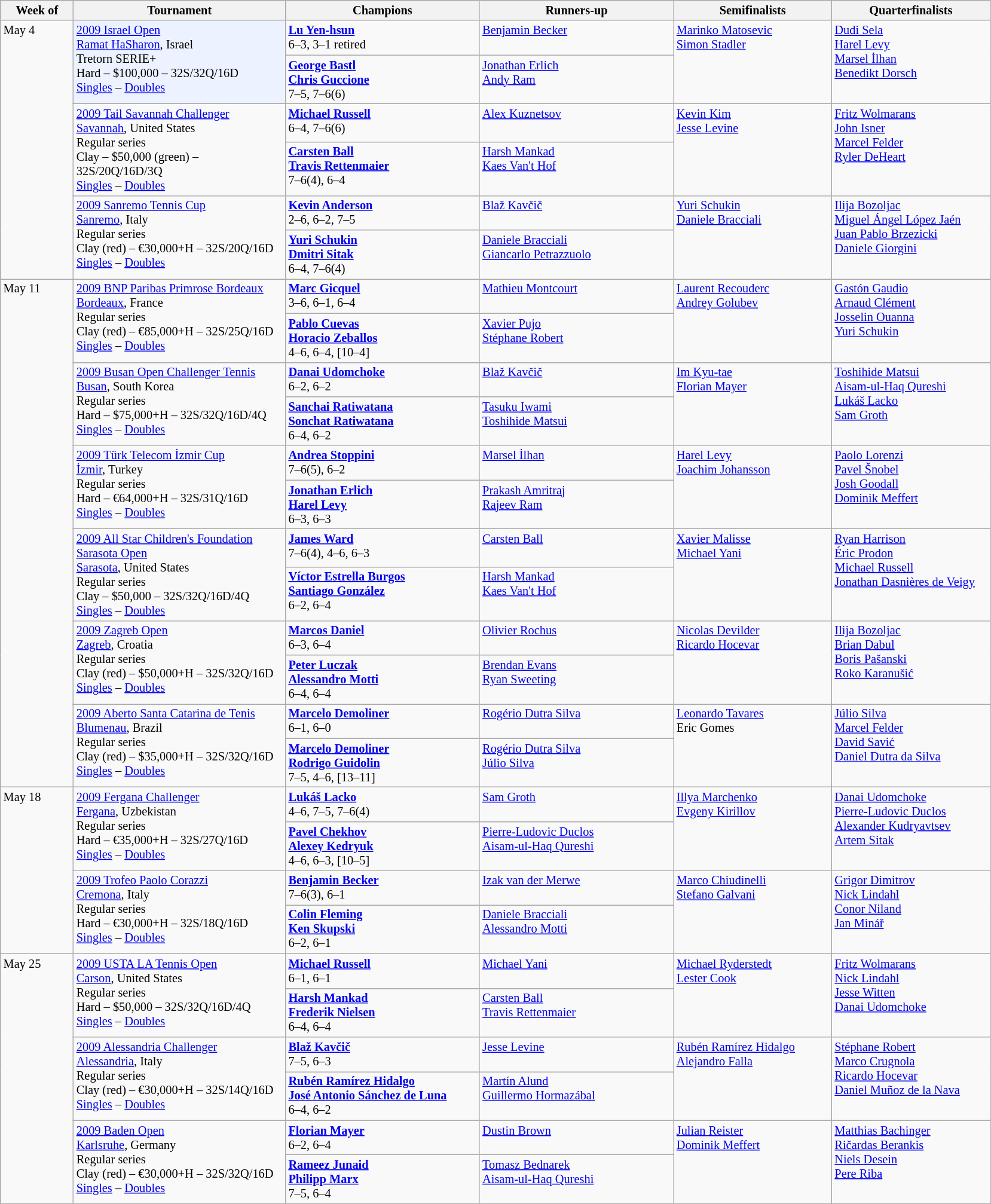<table class="wikitable" style="font-size:85%;">
<tr>
<th width="75">Week of</th>
<th width="230">Tournament</th>
<th width="210">Champions</th>
<th width="210">Runners-up</th>
<th width="170">Semifinalists</th>
<th width="170">Quarterfinalists</th>
</tr>
<tr valign=top>
<td rowspan=6>May 4</td>
<td bgcolor="#ECF2FF" rowspan=2><a href='#'>2009 Israel Open</a><br> <a href='#'>Ramat HaSharon</a>, Israel<br>Tretorn SERIE+<br>Hard – $100,000 – 32S/32Q/16D<br><a href='#'>Singles</a> – <a href='#'>Doubles</a></td>
<td> <strong><a href='#'>Lu Yen-hsun</a></strong><br>6–3, 3–1 retired</td>
<td> <a href='#'>Benjamin Becker</a></td>
<td rowspan=2> <a href='#'>Marinko Matosevic</a><br> <a href='#'>Simon Stadler</a></td>
<td rowspan=2> <a href='#'>Dudi Sela</a><br> <a href='#'>Harel Levy</a><br> <a href='#'>Marsel İlhan</a><br> <a href='#'>Benedikt Dorsch</a></td>
</tr>
<tr valign=top>
<td> <strong><a href='#'>George Bastl</a></strong><br> <strong><a href='#'>Chris Guccione</a></strong><br>7–5, 7–6(6)</td>
<td> <a href='#'>Jonathan Erlich</a><br> <a href='#'>Andy Ram</a></td>
</tr>
<tr valign=top>
<td rowspan=2><a href='#'>2009 Tail Savannah Challenger</a><br> <a href='#'>Savannah</a>, United States<br>Regular series<br>Clay – $50,000 (green) – 32S/20Q/16D/3Q<br><a href='#'>Singles</a> – <a href='#'>Doubles</a></td>
<td> <strong><a href='#'>Michael Russell</a></strong><br>6–4, 7–6(6)</td>
<td> <a href='#'>Alex Kuznetsov</a></td>
<td rowspan=2> <a href='#'>Kevin Kim</a><br> <a href='#'>Jesse Levine</a></td>
<td rowspan=2> <a href='#'>Fritz Wolmarans</a><br> <a href='#'>John Isner</a><br> <a href='#'>Marcel Felder</a><br> <a href='#'>Ryler DeHeart</a></td>
</tr>
<tr valign=top>
<td> <strong><a href='#'>Carsten Ball</a></strong><br> <strong><a href='#'>Travis Rettenmaier</a></strong><br>7–6(4), 6–4</td>
<td> <a href='#'>Harsh Mankad</a><br> <a href='#'>Kaes Van't Hof</a></td>
</tr>
<tr valign=top>
<td rowspan=2><a href='#'>2009 Sanremo Tennis Cup</a><br> <a href='#'>Sanremo</a>, Italy<br>Regular series<br>Clay (red) – €30,000+H – 32S/20Q/16D<br> <a href='#'>Singles</a> – <a href='#'>Doubles</a></td>
<td> <strong><a href='#'>Kevin Anderson</a></strong><br>2–6, 6–2, 7–5</td>
<td> <a href='#'>Blaž Kavčič</a></td>
<td rowspan=2> <a href='#'>Yuri Schukin</a><br> <a href='#'>Daniele Bracciali</a></td>
<td rowspan=2> <a href='#'>Ilija Bozoljac</a><br> <a href='#'>Miguel Ángel López Jaén</a><br> <a href='#'>Juan Pablo Brzezicki</a><br> <a href='#'>Daniele Giorgini</a></td>
</tr>
<tr valign=top>
<td> <strong><a href='#'>Yuri Schukin</a></strong><br> <strong><a href='#'>Dmitri Sitak</a></strong><br>6–4, 7–6(4)</td>
<td> <a href='#'>Daniele Bracciali</a><br> <a href='#'>Giancarlo Petrazzuolo</a></td>
</tr>
<tr valign=top>
<td rowspan=12>May 11</td>
<td rowspan=2><a href='#'>2009 BNP Paribas Primrose Bordeaux</a><br> <a href='#'>Bordeaux</a>, France<br>Regular series<br>Clay (red) – €85,000+H – 32S/25Q/16D<br><a href='#'>Singles</a> – <a href='#'>Doubles</a></td>
<td> <strong><a href='#'>Marc Gicquel</a></strong><br>3–6, 6–1, 6–4</td>
<td> <a href='#'>Mathieu Montcourt</a></td>
<td rowspan=2> <a href='#'>Laurent Recouderc</a><br> <a href='#'>Andrey Golubev</a></td>
<td rowspan=2> <a href='#'>Gastón Gaudio</a><br> <a href='#'>Arnaud Clément</a><br> <a href='#'>Josselin Ouanna</a><br> <a href='#'>Yuri Schukin</a></td>
</tr>
<tr valign=top>
<td> <strong><a href='#'>Pablo Cuevas</a></strong><br> <strong><a href='#'>Horacio Zeballos</a></strong><br>4–6, 6–4, [10–4]</td>
<td> <a href='#'>Xavier Pujo</a><br> <a href='#'>Stéphane Robert</a></td>
</tr>
<tr valign=top>
<td rowspan=2><a href='#'>2009 Busan Open Challenger Tennis</a><br> <a href='#'>Busan</a>, South Korea<br>Regular series<br>Hard – $75,000+H – 32S/32Q/16D/4Q<br><a href='#'>Singles</a> – <a href='#'>Doubles</a></td>
<td> <strong><a href='#'>Danai Udomchoke</a></strong><br>6–2, 6–2</td>
<td> <a href='#'>Blaž Kavčič</a></td>
<td rowspan=2> <a href='#'>Im Kyu-tae</a><br> <a href='#'>Florian Mayer</a></td>
<td rowspan=2> <a href='#'>Toshihide Matsui</a><br> <a href='#'>Aisam-ul-Haq Qureshi</a><br> <a href='#'>Lukáš Lacko</a><br> <a href='#'>Sam Groth</a></td>
</tr>
<tr valign=top>
<td> <strong><a href='#'>Sanchai Ratiwatana</a></strong><br> <strong><a href='#'>Sonchat Ratiwatana</a></strong><br>6–4, 6–2</td>
<td> <a href='#'>Tasuku Iwami</a><br> <a href='#'>Toshihide Matsui</a></td>
</tr>
<tr valign=top>
<td rowspan=2><a href='#'>2009 Türk Telecom İzmir Cup</a><br> <a href='#'>İzmir</a>, Turkey<br>Regular series<br>Hard – €64,000+H – 32S/31Q/16D<br><a href='#'>Singles</a> – <a href='#'>Doubles</a></td>
<td> <strong><a href='#'>Andrea Stoppini</a></strong><br>7–6(5), 6–2</td>
<td> <a href='#'>Marsel İlhan</a></td>
<td rowspan=2> <a href='#'>Harel Levy</a><br> <a href='#'>Joachim Johansson</a></td>
<td rowspan=2> <a href='#'>Paolo Lorenzi</a><br> <a href='#'>Pavel Šnobel</a><br> <a href='#'>Josh Goodall</a><br> <a href='#'>Dominik Meffert</a></td>
</tr>
<tr valign=top>
<td> <strong><a href='#'>Jonathan Erlich</a></strong><br> <strong><a href='#'>Harel Levy</a></strong><br>6–3, 6–3</td>
<td> <a href='#'>Prakash Amritraj</a><br> <a href='#'>Rajeev Ram</a></td>
</tr>
<tr valign=top>
<td rowspan=2><a href='#'>2009 All Star Children's Foundation Sarasota Open</a><br> <a href='#'>Sarasota</a>, United States<br>Regular series<br>Clay – $50,000 – 32S/32Q/16D/4Q<br><a href='#'>Singles</a> – <a href='#'>Doubles</a></td>
<td> <strong><a href='#'>James Ward</a></strong><br>7–6(4), 4–6, 6–3</td>
<td> <a href='#'>Carsten Ball</a></td>
<td rowspan=2> <a href='#'>Xavier Malisse</a><br> <a href='#'>Michael Yani</a></td>
<td rowspan=2> <a href='#'>Ryan Harrison</a><br> <a href='#'>Éric Prodon</a><br> <a href='#'>Michael Russell</a><br> <a href='#'>Jonathan Dasnières de Veigy</a></td>
</tr>
<tr valign=top>
<td> <strong><a href='#'>Víctor Estrella Burgos</a></strong><br> <strong><a href='#'>Santiago González</a></strong><br>6–2, 6–4</td>
<td> <a href='#'>Harsh Mankad</a><br> <a href='#'>Kaes Van't Hof</a></td>
</tr>
<tr valign=top>
<td rowspan=2><a href='#'>2009 Zagreb Open</a><br> <a href='#'>Zagreb</a>, Croatia<br>Regular series<br>Clay (red) – $50,000+H – 32S/32Q/16D<br><a href='#'>Singles</a> – <a href='#'>Doubles</a></td>
<td> <strong><a href='#'>Marcos Daniel</a></strong><br>6–3, 6–4</td>
<td> <a href='#'>Olivier Rochus</a></td>
<td rowspan=2> <a href='#'>Nicolas Devilder</a><br> <a href='#'>Ricardo Hocevar</a></td>
<td rowspan=2> <a href='#'>Ilija Bozoljac</a><br> <a href='#'>Brian Dabul</a><br> <a href='#'>Boris Pašanski</a><br> <a href='#'>Roko Karanušić</a></td>
</tr>
<tr valign=top>
<td> <strong><a href='#'>Peter Luczak</a></strong><br> <strong><a href='#'>Alessandro Motti</a></strong><br>6–4, 6–4</td>
<td> <a href='#'>Brendan Evans</a><br> <a href='#'>Ryan Sweeting</a></td>
</tr>
<tr valign=top>
<td rowspan=2><a href='#'>2009 Aberto Santa Catarina de Tenis</a><br> <a href='#'>Blumenau</a>, Brazil<br>Regular series<br>Clay (red) – $35,000+H – 32S/32Q/16D<br><a href='#'>Singles</a> – <a href='#'>Doubles</a></td>
<td> <strong><a href='#'>Marcelo Demoliner</a></strong><br>6–1, 6–0</td>
<td> <a href='#'>Rogério Dutra Silva</a></td>
<td rowspan=2> <a href='#'>Leonardo Tavares</a><br> Eric Gomes</td>
<td rowspan=2> <a href='#'>Júlio Silva</a><br> <a href='#'>Marcel Felder</a><br> <a href='#'>David Savić</a><br> <a href='#'>Daniel Dutra da Silva</a></td>
</tr>
<tr valign=top>
<td> <strong><a href='#'>Marcelo Demoliner</a></strong><br> <strong><a href='#'>Rodrigo Guidolin</a></strong><br>7–5, 4–6, [13–11]</td>
<td> <a href='#'>Rogério Dutra Silva</a><br> <a href='#'>Júlio Silva</a></td>
</tr>
<tr valign=top>
<td rowspan=4>May 18</td>
<td rowspan=2><a href='#'>2009 Fergana Challenger</a><br> <a href='#'>Fergana</a>, Uzbekistan<br>Regular series<br>Hard – €35,000+H – 32S/27Q/16D<br><a href='#'>Singles</a> – <a href='#'>Doubles</a></td>
<td> <strong><a href='#'>Lukáš Lacko</a></strong> <br>4–6, 7–5, 7–6(4)</td>
<td> <a href='#'>Sam Groth</a></td>
<td rowspan=2> <a href='#'>Illya Marchenko</a><br> <a href='#'>Evgeny Kirillov</a></td>
<td rowspan=2> <a href='#'>Danai Udomchoke</a><br> <a href='#'>Pierre-Ludovic Duclos</a><br> <a href='#'>Alexander Kudryavtsev</a><br> <a href='#'>Artem Sitak</a></td>
</tr>
<tr valign=top>
<td> <strong><a href='#'>Pavel Chekhov</a></strong><br> <strong><a href='#'>Alexey Kedryuk</a></strong><br>4–6, 6–3, [10–5]</td>
<td> <a href='#'>Pierre-Ludovic Duclos</a><br> <a href='#'>Aisam-ul-Haq Qureshi</a></td>
</tr>
<tr valign=top>
<td rowspan=2><a href='#'>2009 Trofeo Paolo Corazzi</a><br> <a href='#'>Cremona</a>, Italy<br>Regular series<br>Hard – €30,000+H – 32S/18Q/16D<br><a href='#'>Singles</a> – <a href='#'>Doubles</a></td>
<td> <strong><a href='#'>Benjamin Becker</a></strong><br>7–6(3), 6–1</td>
<td> <a href='#'>Izak van der Merwe</a></td>
<td rowspan=2> <a href='#'>Marco Chiudinelli</a><br> <a href='#'>Stefano Galvani</a></td>
<td rowspan=2> <a href='#'>Grigor Dimitrov</a><br> <a href='#'>Nick Lindahl</a><br> <a href='#'>Conor Niland</a><br> <a href='#'>Jan Minář</a></td>
</tr>
<tr valign=top>
<td> <strong><a href='#'>Colin Fleming</a></strong><br> <strong><a href='#'>Ken Skupski</a></strong><br>6–2, 6–1</td>
<td> <a href='#'>Daniele Bracciali</a><br> <a href='#'>Alessandro Motti</a></td>
</tr>
<tr valign=top>
<td rowspan=6>May 25</td>
<td rowspan=2><a href='#'>2009 USTA LA Tennis Open</a><br> <a href='#'>Carson</a>, United States<br>Regular series<br>Hard – $50,000 – 32S/32Q/16D/4Q<br><a href='#'>Singles</a> – <a href='#'>Doubles</a></td>
<td> <strong><a href='#'>Michael Russell</a></strong><br>6–1, 6–1</td>
<td> <a href='#'>Michael Yani</a></td>
<td rowspan=2> <a href='#'>Michael Ryderstedt</a><br> <a href='#'>Lester Cook</a></td>
<td rowspan=2> <a href='#'>Fritz Wolmarans</a><br> <a href='#'>Nick Lindahl</a><br> <a href='#'>Jesse Witten</a><br> <a href='#'>Danai Udomchoke</a></td>
</tr>
<tr valign=top>
<td> <strong><a href='#'>Harsh Mankad</a></strong><br> <strong><a href='#'>Frederik Nielsen</a></strong><br>6–4, 6–4</td>
<td> <a href='#'>Carsten Ball</a><br> <a href='#'>Travis Rettenmaier</a></td>
</tr>
<tr valign=top>
<td rowspan=2><a href='#'>2009 Alessandria Challenger</a><br> <a href='#'>Alessandria</a>, Italy<br>Regular series<br>Clay (red) – €30,000+H – 32S/14Q/16D<br><a href='#'>Singles</a> – <a href='#'>Doubles</a></td>
<td> <strong><a href='#'>Blaž Kavčič</a></strong> <br>7–5, 6–3</td>
<td> <a href='#'>Jesse Levine</a></td>
<td rowspan=2> <a href='#'>Rubén Ramírez Hidalgo</a><br> <a href='#'>Alejandro Falla</a></td>
<td rowspan=2> <a href='#'>Stéphane Robert</a><br> <a href='#'>Marco Crugnola</a><br> <a href='#'>Ricardo Hocevar</a><br> <a href='#'>Daniel Muñoz de la Nava</a></td>
</tr>
<tr valign=top>
<td> <strong><a href='#'>Rubén Ramírez Hidalgo</a></strong><br> <strong><a href='#'>José Antonio Sánchez de Luna</a></strong><br>6–4, 6–2</td>
<td> <a href='#'>Martín Alund</a><br> <a href='#'>Guillermo Hormazábal</a></td>
</tr>
<tr valign=top>
<td rowspan=2><a href='#'>2009 Baden Open</a><br> <a href='#'>Karlsruhe</a>, Germany<br>Regular series<br>Clay (red) – €30,000+H – 32S/32Q/16D<br><a href='#'>Singles</a> – <a href='#'>Doubles</a></td>
<td> <strong><a href='#'>Florian Mayer</a></strong><br>6–2, 6–4</td>
<td> <a href='#'>Dustin Brown</a></td>
<td rowspan=2> <a href='#'>Julian Reister</a><br> <a href='#'>Dominik Meffert</a></td>
<td rowspan=2> <a href='#'>Matthias Bachinger</a><br> <a href='#'>Ričardas Berankis</a><br> <a href='#'>Niels Desein</a><br> <a href='#'>Pere Riba</a></td>
</tr>
<tr valign=top>
<td> <strong><a href='#'>Rameez Junaid</a></strong><br> <strong><a href='#'>Philipp Marx</a></strong><br>7–5, 6–4</td>
<td> <a href='#'>Tomasz Bednarek</a><br> <a href='#'>Aisam-ul-Haq Qureshi</a></td>
</tr>
</table>
